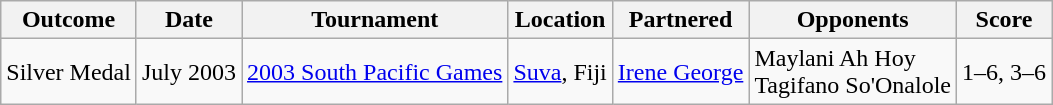<table class="wikitable">
<tr>
<th>Outcome</th>
<th>Date</th>
<th>Tournament</th>
<th>Location</th>
<th>Partnered</th>
<th>Opponents</th>
<th>Score</th>
</tr>
<tr>
<td> Silver Medal</td>
<td>July 2003</td>
<td><a href='#'>2003 South Pacific Games</a></td>
<td><a href='#'>Suva</a>, Fiji</td>
<td> <a href='#'>Irene George</a></td>
<td> Maylani Ah Hoy <br>  Tagifano So'Onalole</td>
<td>1–6, 3–6</td>
</tr>
</table>
